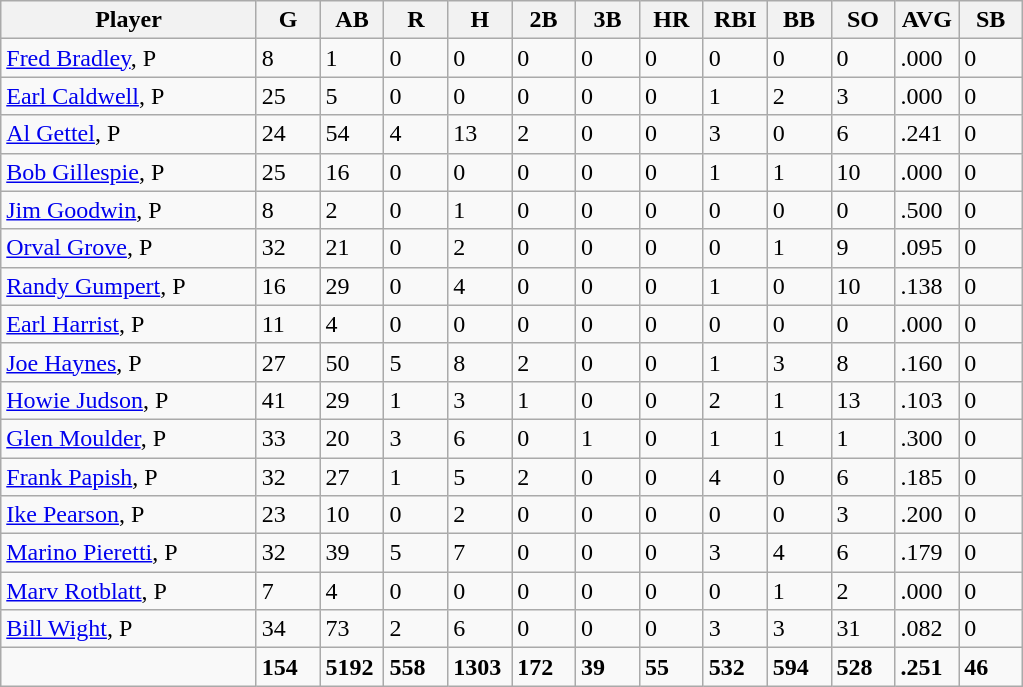<table class="wikitable sortable">
<tr>
<th width="24%">Player</th>
<th width="6%">G</th>
<th width="6%">AB</th>
<th width="6%">R</th>
<th width="6%">H</th>
<th width="6%">2B</th>
<th width="6%">3B</th>
<th width="6%">HR</th>
<th width="6%">RBI</th>
<th width="6%">BB</th>
<th width="6%">SO</th>
<th width="6%">AVG</th>
<th width="6%">SB</th>
</tr>
<tr>
<td><a href='#'>Fred Bradley</a>, P</td>
<td>8</td>
<td>1</td>
<td>0</td>
<td>0</td>
<td>0</td>
<td>0</td>
<td>0</td>
<td>0</td>
<td>0</td>
<td>0</td>
<td>.000</td>
<td>0</td>
</tr>
<tr>
<td><a href='#'>Earl Caldwell</a>, P</td>
<td>25</td>
<td>5</td>
<td>0</td>
<td>0</td>
<td>0</td>
<td>0</td>
<td>0</td>
<td>1</td>
<td>2</td>
<td>3</td>
<td>.000</td>
<td>0</td>
</tr>
<tr>
<td><a href='#'>Al Gettel</a>, P</td>
<td>24</td>
<td>54</td>
<td>4</td>
<td>13</td>
<td>2</td>
<td>0</td>
<td>0</td>
<td>3</td>
<td>0</td>
<td>6</td>
<td>.241</td>
<td>0</td>
</tr>
<tr>
<td><a href='#'>Bob Gillespie</a>, P</td>
<td>25</td>
<td>16</td>
<td>0</td>
<td>0</td>
<td>0</td>
<td>0</td>
<td>0</td>
<td>1</td>
<td>1</td>
<td>10</td>
<td>.000</td>
<td>0</td>
</tr>
<tr>
<td><a href='#'>Jim Goodwin</a>, P</td>
<td>8</td>
<td>2</td>
<td>0</td>
<td>1</td>
<td>0</td>
<td>0</td>
<td>0</td>
<td>0</td>
<td>0</td>
<td>0</td>
<td>.500</td>
<td>0</td>
</tr>
<tr>
<td><a href='#'>Orval Grove</a>, P</td>
<td>32</td>
<td>21</td>
<td>0</td>
<td>2</td>
<td>0</td>
<td>0</td>
<td>0</td>
<td>0</td>
<td>1</td>
<td>9</td>
<td>.095</td>
<td>0</td>
</tr>
<tr>
<td><a href='#'>Randy Gumpert</a>, P</td>
<td>16</td>
<td>29</td>
<td>0</td>
<td>4</td>
<td>0</td>
<td>0</td>
<td>0</td>
<td>1</td>
<td>0</td>
<td>10</td>
<td>.138</td>
<td>0</td>
</tr>
<tr>
<td><a href='#'>Earl Harrist</a>, P</td>
<td>11</td>
<td>4</td>
<td>0</td>
<td>0</td>
<td>0</td>
<td>0</td>
<td>0</td>
<td>0</td>
<td>0</td>
<td>0</td>
<td>.000</td>
<td>0</td>
</tr>
<tr>
<td><a href='#'>Joe Haynes</a>, P</td>
<td>27</td>
<td>50</td>
<td>5</td>
<td>8</td>
<td>2</td>
<td>0</td>
<td>0</td>
<td>1</td>
<td>3</td>
<td>8</td>
<td>.160</td>
<td>0</td>
</tr>
<tr>
<td><a href='#'>Howie Judson</a>, P</td>
<td>41</td>
<td>29</td>
<td>1</td>
<td>3</td>
<td>1</td>
<td>0</td>
<td>0</td>
<td>2</td>
<td>1</td>
<td>13</td>
<td>.103</td>
<td>0</td>
</tr>
<tr>
<td><a href='#'>Glen Moulder</a>, P</td>
<td>33</td>
<td>20</td>
<td>3</td>
<td>6</td>
<td>0</td>
<td>1</td>
<td>0</td>
<td>1</td>
<td>1</td>
<td>1</td>
<td>.300</td>
<td>0</td>
</tr>
<tr>
<td><a href='#'>Frank Papish</a>, P</td>
<td>32</td>
<td>27</td>
<td>1</td>
<td>5</td>
<td>2</td>
<td>0</td>
<td>0</td>
<td>4</td>
<td>0</td>
<td>6</td>
<td>.185</td>
<td>0</td>
</tr>
<tr>
<td><a href='#'>Ike Pearson</a>, P</td>
<td>23</td>
<td>10</td>
<td>0</td>
<td>2</td>
<td>0</td>
<td>0</td>
<td>0</td>
<td>0</td>
<td>0</td>
<td>3</td>
<td>.200</td>
<td>0</td>
</tr>
<tr>
<td><a href='#'>Marino Pieretti</a>, P</td>
<td>32</td>
<td>39</td>
<td>5</td>
<td>7</td>
<td>0</td>
<td>0</td>
<td>0</td>
<td>3</td>
<td>4</td>
<td>6</td>
<td>.179</td>
<td>0</td>
</tr>
<tr>
<td><a href='#'>Marv Rotblatt</a>, P</td>
<td>7</td>
<td>4</td>
<td>0</td>
<td>0</td>
<td>0</td>
<td>0</td>
<td>0</td>
<td>0</td>
<td>1</td>
<td>2</td>
<td>.000</td>
<td>0</td>
</tr>
<tr>
<td><a href='#'>Bill Wight</a>, P</td>
<td>34</td>
<td>73</td>
<td>2</td>
<td>6</td>
<td>0</td>
<td>0</td>
<td>0</td>
<td>3</td>
<td>3</td>
<td>31</td>
<td>.082</td>
<td>0</td>
</tr>
<tr class="sortbottom">
<td></td>
<td><strong>154</strong></td>
<td><strong>5192</strong></td>
<td><strong>558</strong></td>
<td><strong>1303</strong></td>
<td><strong>172</strong></td>
<td><strong>39</strong></td>
<td><strong>55</strong></td>
<td><strong>532</strong></td>
<td><strong>594</strong></td>
<td><strong>528</strong></td>
<td><strong>.251</strong></td>
<td><strong>46</strong></td>
</tr>
</table>
